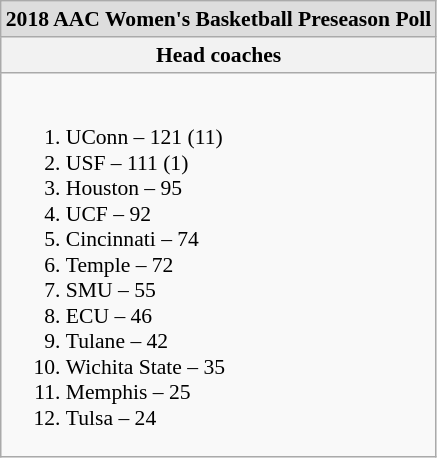<table class="wikitable" style="white-space:nowrap; font-size:90%;">
<tr>
<td colspan="1" style="text-align:center; background:#ddd;"><strong>2018 AAC Women's Basketball Preseason Poll</strong></td>
</tr>
<tr>
<th>Head coaches</th>
</tr>
<tr>
<td><br><ol><li>UConn – 121 (11)</li><li>USF – 111 (1)</li><li>Houston – 95</li><li>UCF – 92</li><li>Cincinnati – 74</li><li>Temple – 72</li><li>SMU – 55</li><li>ECU – 46</li><li>Tulane – 42</li><li>Wichita State – 35</li><li>Memphis – 25</li><li>Tulsa – 24</li></ol></td>
</tr>
</table>
